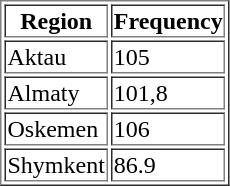<table border="1">
<tr>
<th>Region</th>
<th>Frequency</th>
</tr>
<tr>
<td>Aktau</td>
<td>105</td>
</tr>
<tr>
<td>Almaty</td>
<td>101,8</td>
</tr>
<tr>
<td>Oskemen</td>
<td>106</td>
</tr>
<tr>
<td>Shymkent</td>
<td>86.9</td>
</tr>
</table>
